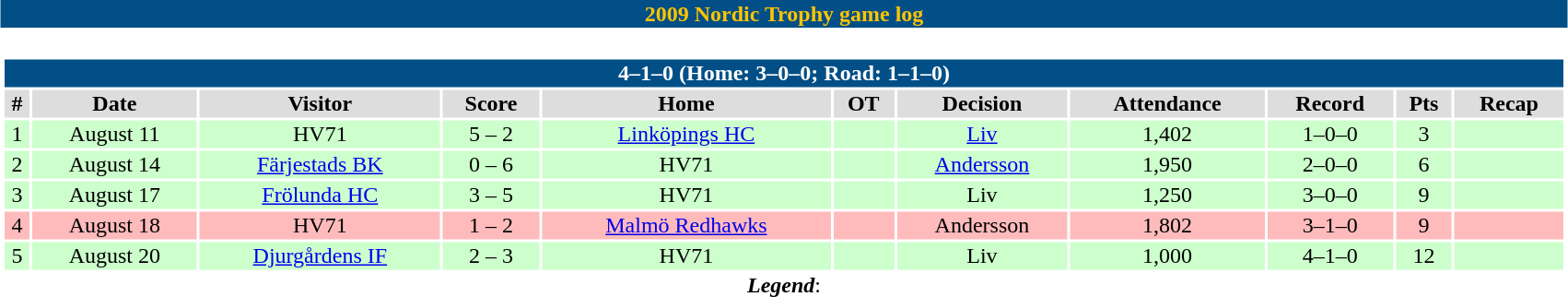<table class="toccolours" width=90% style="clear:both; margin:1.5em auto; text-align:center;">
<tr>
<th colspan=11 style="background:#014f86; color: #ffc401;">2009 Nordic Trophy game log</th>
</tr>
<tr>
<td colspan=11><br><table class="toccolours collapsible collapsed" width=100%>
<tr>
<th colspan=11; style="background:#014f86; color: #FFFFFF;">4–1–0 (Home: 3–0–0; Road: 1–1–0)</th>
</tr>
<tr align="center"  bgcolor="#dddddd">
<td><strong>#</strong></td>
<td><strong>Date</strong></td>
<td><strong>Visitor</strong></td>
<td><strong>Score</strong></td>
<td><strong>Home</strong></td>
<td><strong>OT</strong></td>
<td><strong>Decision</strong></td>
<td><strong>Attendance</strong></td>
<td><strong>Record</strong></td>
<td><strong>Pts</strong></td>
<td><strong>Recap</strong></td>
</tr>
<tr align="center" bgcolor="#CCFFCC">
<td>1</td>
<td>August 11</td>
<td>HV71</td>
<td>5 – 2</td>
<td><a href='#'>Linköpings HC</a></td>
<td></td>
<td><a href='#'>Liv</a></td>
<td>1,402</td>
<td>1–0–0</td>
<td>3</td>
<td></td>
</tr>
<tr align="center" bgcolor="#CCFFCC">
<td>2</td>
<td>August 14</td>
<td><a href='#'>Färjestads BK</a></td>
<td>0 – 6</td>
<td>HV71</td>
<td></td>
<td><a href='#'>Andersson</a></td>
<td>1,950</td>
<td>2–0–0</td>
<td>6</td>
<td></td>
</tr>
<tr align="center" bgcolor="#CCFFCC">
<td>3</td>
<td>August 17</td>
<td><a href='#'>Frölunda HC</a></td>
<td>3 – 5</td>
<td>HV71</td>
<td></td>
<td>Liv</td>
<td>1,250</td>
<td>3–0–0</td>
<td>9</td>
<td></td>
</tr>
<tr align="center" bgcolor="#FFBBBB">
<td>4</td>
<td>August 18</td>
<td>HV71</td>
<td>1 – 2</td>
<td><a href='#'>Malmö Redhawks</a></td>
<td></td>
<td>Andersson</td>
<td>1,802</td>
<td>3–1–0</td>
<td>9</td>
<td></td>
</tr>
<tr align="center" bgcolor="#CCFFCC">
<td>5</td>
<td>August 20</td>
<td><a href='#'>Djurgårdens IF</a></td>
<td>2 – 3</td>
<td>HV71</td>
<td></td>
<td>Liv</td>
<td>1,000</td>
<td>4–1–0</td>
<td>12</td>
<td></td>
</tr>
</table>
<strong><em>Legend</em></strong>: 


</td>
</tr>
</table>
